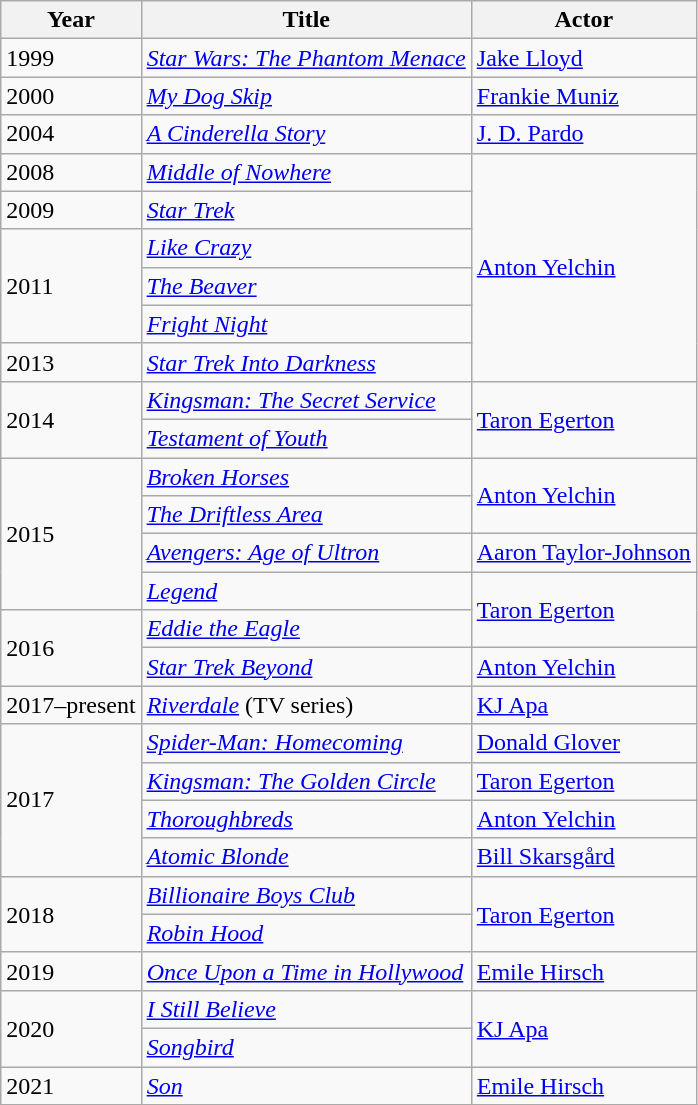<table class="wikitable sortable">
<tr>
<th>Year</th>
<th>Title</th>
<th>Actor</th>
</tr>
<tr>
<td>1999</td>
<td><em><a href='#'>Star Wars: The Phantom Menace</a></em></td>
<td><a href='#'>Jake Lloyd</a></td>
</tr>
<tr>
<td>2000</td>
<td><em><a href='#'>My Dog Skip</a></em></td>
<td><a href='#'>Frankie Muniz</a></td>
</tr>
<tr>
<td>2004</td>
<td><em><a href='#'>A Cinderella Story</a></em></td>
<td><a href='#'>J. D. Pardo</a></td>
</tr>
<tr>
<td>2008</td>
<td><em><a href='#'>Middle of Nowhere</a></em></td>
<td rowspan=6><a href='#'>Anton Yelchin</a></td>
</tr>
<tr>
<td>2009</td>
<td><em><a href='#'> Star Trek</a></em></td>
</tr>
<tr>
<td rowspan=3>2011</td>
<td><em><a href='#'>Like Crazy</a></em></td>
</tr>
<tr>
<td><em><a href='#'>The Beaver</a></em></td>
</tr>
<tr>
<td><em><a href='#'> Fright Night</a></em></td>
</tr>
<tr>
<td>2013</td>
<td><em><a href='#'>Star Trek Into Darkness</a></em></td>
</tr>
<tr>
<td rowspan=2>2014</td>
<td><em><a href='#'>Kingsman: The Secret Service</a></em></td>
<td rowspan=2><a href='#'>Taron Egerton</a></td>
</tr>
<tr>
<td><em><a href='#'>Testament of Youth</a></em></td>
</tr>
<tr>
<td rowspan=4>2015</td>
<td><em><a href='#'>Broken Horses</a></em></td>
<td rowspan=2><a href='#'>Anton Yelchin</a></td>
</tr>
<tr>
<td><em><a href='#'>The Driftless Area</a></em></td>
</tr>
<tr>
<td><em><a href='#'>Avengers: Age of Ultron</a></em></td>
<td><a href='#'>Aaron Taylor-Johnson</a></td>
</tr>
<tr>
<td><em><a href='#'>Legend</a></em></td>
<td rowspan=2><a href='#'>Taron Egerton</a></td>
</tr>
<tr>
<td rowspan=2>2016</td>
<td><em><a href='#'>Eddie the Eagle</a></em></td>
</tr>
<tr>
<td><em><a href='#'>Star Trek Beyond</a></em></td>
<td><a href='#'>Anton Yelchin</a></td>
</tr>
<tr>
<td>2017–present</td>
<td><em><a href='#'>Riverdale</a></em> (TV series)</td>
<td><a href='#'>KJ Apa</a></td>
</tr>
<tr>
<td rowspan=4>2017</td>
<td><em><a href='#'>Spider-Man: Homecoming</a></em></td>
<td><a href='#'>Donald Glover</a></td>
</tr>
<tr>
<td><em><a href='#'>Kingsman: The Golden Circle</a></em></td>
<td><a href='#'>Taron Egerton</a></td>
</tr>
<tr>
<td><em><a href='#'>Thoroughbreds</a></em></td>
<td><a href='#'>Anton Yelchin</a></td>
</tr>
<tr>
<td><em><a href='#'>Atomic Blonde</a></em></td>
<td><a href='#'>Bill Skarsgård</a></td>
</tr>
<tr>
<td rowspan=2>2018</td>
<td><em><a href='#'>Billionaire Boys Club</a></em></td>
<td rowspan=2><a href='#'>Taron Egerton</a></td>
</tr>
<tr>
<td><em><a href='#'>Robin Hood</a></em></td>
</tr>
<tr>
<td>2019</td>
<td><em><a href='#'>Once Upon a Time in Hollywood</a></em></td>
<td><a href='#'>Emile Hirsch</a></td>
</tr>
<tr>
<td rowspan=2>2020</td>
<td><em><a href='#'>I Still Believe</a></em></td>
<td rowspan=2><a href='#'>KJ Apa</a></td>
</tr>
<tr>
<td><em><a href='#'>Songbird</a></em></td>
</tr>
<tr>
<td>2021</td>
<td><em><a href='#'>Son</a></em></td>
<td><a href='#'>Emile Hirsch</a></td>
</tr>
<tr>
</tr>
</table>
